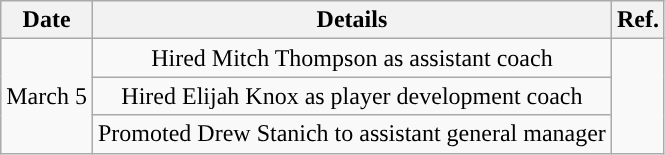<table class="wikitable sortable sortable" style="text-align: center">
<tr>
<th>Date</th>
<th>Details</th>
<th>Ref.</th>
</tr>
<tr>
<td rowspan=3>March 5</td>
<td>Hired Mitch Thompson as assistant coach</td>
<td rowspan=3></td>
</tr>
<tr>
<td>Hired Elijah Knox as player development coach</td>
</tr>
<tr>
<td>Promoted Drew Stanich to assistant general manager</td>
</tr>
</table>
